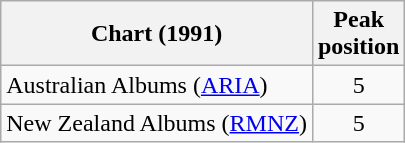<table class="wikitable">
<tr>
<th align="left">Chart (1991)</th>
<th align="center">Peak<br>position</th>
</tr>
<tr>
<td align="left">Australian Albums (<a href='#'>ARIA</a>)</td>
<td align="center">5</td>
</tr>
<tr>
<td align="left">New Zealand Albums (<a href='#'>RMNZ</a>)</td>
<td align="center">5</td>
</tr>
</table>
